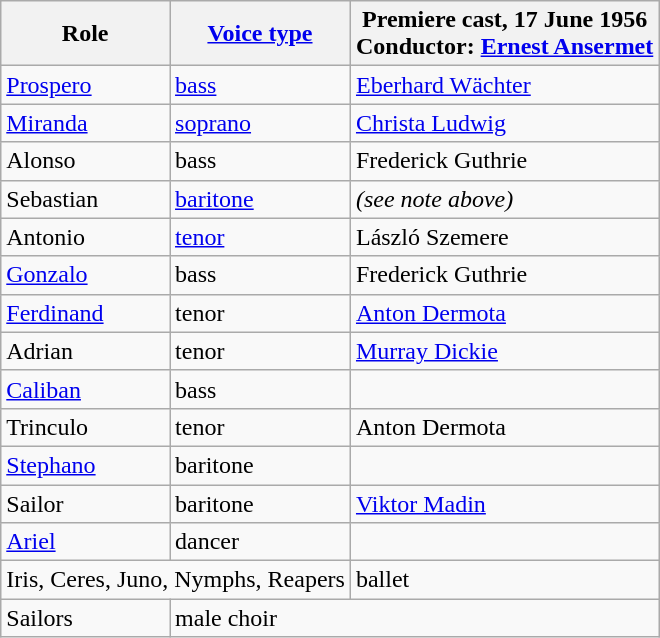<table class="wikitable">
<tr>
<th>Role</th>
<th><a href='#'>Voice type</a></th>
<th>Premiere cast, 17 June 1956<br>Conductor: <a href='#'>Ernest Ansermet</a></th>
</tr>
<tr>
<td><a href='#'>Prospero</a></td>
<td><a href='#'>bass</a></td>
<td><a href='#'>Eberhard Wächter</a></td>
</tr>
<tr>
<td><a href='#'>Miranda</a></td>
<td><a href='#'>soprano</a></td>
<td><a href='#'>Christa Ludwig</a></td>
</tr>
<tr>
<td>Alonso</td>
<td>bass</td>
<td>Frederick Guthrie</td>
</tr>
<tr>
<td>Sebastian</td>
<td><a href='#'>baritone</a></td>
<td><em>(see note above)</em></td>
</tr>
<tr>
<td>Antonio</td>
<td><a href='#'>tenor</a></td>
<td>László Szemere</td>
</tr>
<tr>
<td><a href='#'>Gonzalo</a></td>
<td>bass</td>
<td>Frederick Guthrie</td>
</tr>
<tr>
<td><a href='#'>Ferdinand</a></td>
<td>tenor</td>
<td><a href='#'>Anton Dermota</a></td>
</tr>
<tr>
<td>Adrian</td>
<td>tenor</td>
<td><a href='#'>Murray Dickie</a></td>
</tr>
<tr>
<td><a href='#'>Caliban</a></td>
<td>bass</td>
<td></td>
</tr>
<tr>
<td>Trinculo</td>
<td>tenor</td>
<td>Anton Dermota</td>
</tr>
<tr>
<td><a href='#'>Stephano</a></td>
<td>baritone</td>
<td></td>
</tr>
<tr>
<td>Sailor</td>
<td>baritone</td>
<td><a href='#'>Viktor Madin</a></td>
</tr>
<tr>
<td><a href='#'>Ariel</a></td>
<td>dancer</td>
<td></td>
</tr>
<tr>
<td colspan=2>Iris, Ceres, Juno, Nymphs, Reapers</td>
<td>ballet</td>
</tr>
<tr>
<td>Sailors</td>
<td colspan=2>male choir</td>
</tr>
</table>
